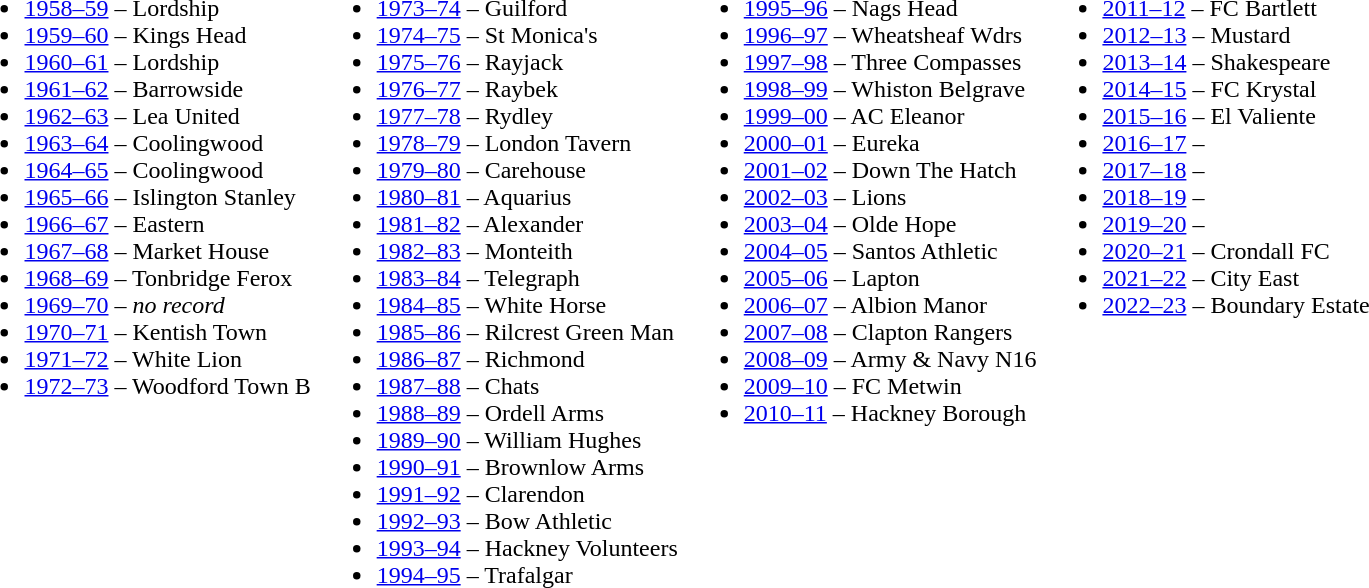<table>
<tr ---- Style="vertical-align:top">
<td><br><ul><li><a href='#'>1958–59</a> – Lordship</li><li><a href='#'>1959–60</a> – Kings Head</li><li><a href='#'>1960–61</a> – Lordship</li><li><a href='#'>1961–62</a> – Barrowside</li><li><a href='#'>1962–63</a> – Lea United</li><li><a href='#'>1963–64</a> – Coolingwood</li><li><a href='#'>1964–65</a> – Coolingwood</li><li><a href='#'>1965–66</a> – Islington Stanley</li><li><a href='#'>1966–67</a> – Eastern</li><li><a href='#'>1967–68</a> – Market House</li><li><a href='#'>1968–69</a> – Tonbridge Ferox</li><li><a href='#'>1969–70</a> – <em>no record</em></li><li><a href='#'>1970–71</a> – Kentish Town</li><li><a href='#'>1971–72</a> – White Lion</li><li><a href='#'>1972–73</a> – Woodford Town B</li></ul></td>
<td><br><ul><li><a href='#'>1973–74</a> – Guilford</li><li><a href='#'>1974–75</a> – St Monica's</li><li><a href='#'>1975–76</a> – Rayjack</li><li><a href='#'>1976–77</a> – Raybek</li><li><a href='#'>1977–78</a> – Rydley</li><li><a href='#'>1978–79</a> – London Tavern</li><li><a href='#'>1979–80</a> – Carehouse</li><li><a href='#'>1980–81</a> – Aquarius</li><li><a href='#'>1981–82</a> – Alexander</li><li><a href='#'>1982–83</a> – Monteith</li><li><a href='#'>1983–84</a> – Telegraph</li><li><a href='#'>1984–85</a> – White Horse</li><li><a href='#'>1985–86</a> – Rilcrest Green Man</li><li><a href='#'>1986–87</a> – Richmond</li><li><a href='#'>1987–88</a> – Chats</li><li><a href='#'>1988–89</a> – Ordell Arms</li><li><a href='#'>1989–90</a> – William Hughes</li><li><a href='#'>1990–91</a> – Brownlow Arms</li><li><a href='#'>1991–92</a> – Clarendon</li><li><a href='#'>1992–93</a> – Bow Athletic</li><li><a href='#'>1993–94</a> – Hackney Volunteers</li><li><a href='#'>1994–95</a> – Trafalgar</li></ul></td>
<td><br><ul><li><a href='#'>1995–96</a> – Nags Head</li><li><a href='#'>1996–97</a> – Wheatsheaf Wdrs</li><li><a href='#'>1997–98</a> – Three Compasses</li><li><a href='#'>1998–99</a> – Whiston Belgrave</li><li><a href='#'>1999–00</a> – AC Eleanor</li><li><a href='#'>2000–01</a> – Eureka</li><li><a href='#'>2001–02</a> –  Down The Hatch</li><li><a href='#'>2002–03</a> – Lions</li><li><a href='#'>2003–04</a> –  Olde Hope</li><li><a href='#'>2004–05</a> –  Santos Athletic</li><li><a href='#'>2005–06</a> – Lapton</li><li><a href='#'>2006–07</a> – Albion Manor</li><li><a href='#'>2007–08</a> – Clapton Rangers</li><li><a href='#'>2008–09</a> – Army & Navy N16</li><li><a href='#'>2009–10</a> – FC Metwin</li><li><a href='#'>2010–11</a> – Hackney Borough</li></ul></td>
<td><br><ul><li><a href='#'>2011–12</a> –  FC Bartlett</li><li><a href='#'>2012–13</a> –  Mustard</li><li><a href='#'>2013–14</a> – Shakespeare</li><li><a href='#'>2014–15</a> –  FC Krystal</li><li><a href='#'>2015–16</a> – El Valiente</li><li><a href='#'>2016–17</a> –</li><li><a href='#'>2017–18</a> –</li><li><a href='#'>2018–19</a> –</li><li><a href='#'>2019–20</a> –</li><li><a href='#'>2020–21</a> – Crondall FC </li><li><a href='#'>2021–22</a> – City East </li><li><a href='#'>2022–23</a> – Boundary Estate </li></ul></td>
</tr>
</table>
